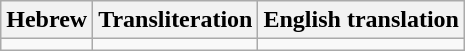<table class="wikitable">
<tr>
<th>Hebrew</th>
<th>Transliteration</th>
<th>English translation</th>
</tr>
<tr>
<td lang="he" style="text-align: right; direction: rtl;"></td>
<td lang="en" style="font-style: italic;"></td>
<td></td>
</tr>
</table>
